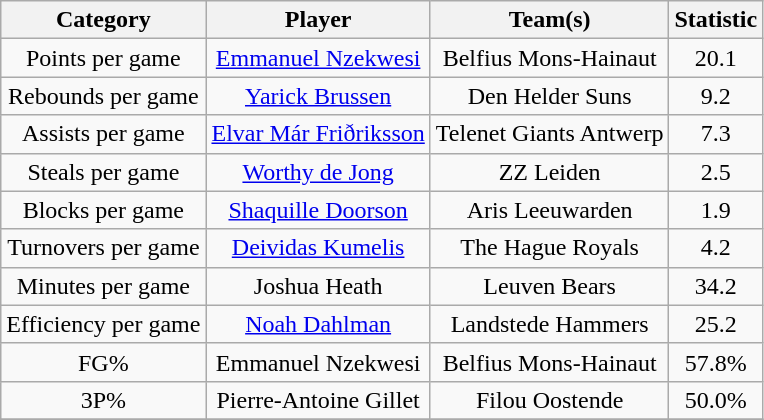<table class="wikitable" style="text-align:center">
<tr>
<th>Category</th>
<th>Player</th>
<th>Team(s)</th>
<th>Statistic</th>
</tr>
<tr>
<td>Points per game</td>
<td><a href='#'>Emmanuel Nzekwesi</a></td>
<td>Belfius Mons-Hainaut</td>
<td>20.1</td>
</tr>
<tr>
<td>Rebounds per game</td>
<td><a href='#'>Yarick Brussen</a></td>
<td>Den Helder Suns</td>
<td>9.2</td>
</tr>
<tr>
<td>Assists per game</td>
<td><a href='#'>Elvar Már Friðriksson</a></td>
<td>Telenet Giants Antwerp</td>
<td>7.3</td>
</tr>
<tr>
<td>Steals per game</td>
<td><a href='#'>Worthy de Jong</a></td>
<td>ZZ Leiden</td>
<td>2.5</td>
</tr>
<tr>
<td>Blocks per game</td>
<td><a href='#'>Shaquille Doorson</a></td>
<td>Aris Leeuwarden</td>
<td>1.9</td>
</tr>
<tr>
<td>Turnovers per game</td>
<td><a href='#'>Deividas Kumelis</a></td>
<td>The Hague Royals</td>
<td>4.2</td>
</tr>
<tr>
<td>Minutes per game</td>
<td>Joshua Heath</td>
<td>Leuven Bears</td>
<td>34.2</td>
</tr>
<tr>
<td>Efficiency per game</td>
<td><a href='#'>Noah Dahlman</a></td>
<td>Landstede Hammers</td>
<td>25.2</td>
</tr>
<tr>
<td>FG%</td>
<td>Emmanuel Nzekwesi</td>
<td>Belfius Mons-Hainaut</td>
<td>57.8%</td>
</tr>
<tr>
<td>3P%</td>
<td>Pierre-Antoine Gillet</td>
<td>Filou Oostende</td>
<td>50.0%</td>
</tr>
<tr>
</tr>
</table>
